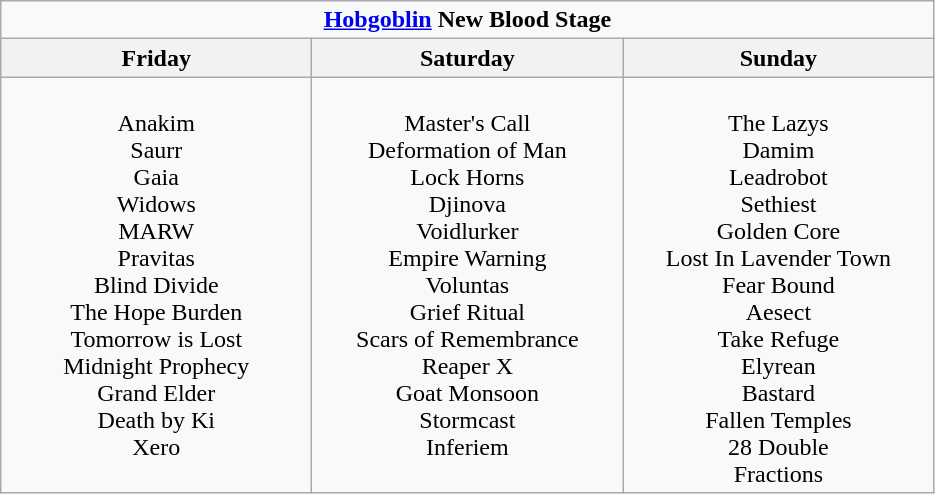<table class="wikitable">
<tr>
<td colspan="3" align="center"><strong><a href='#'>Hobgoblin</a> New Blood Stage</strong></td>
</tr>
<tr>
<th>Friday</th>
<th>Saturday</th>
<th>Sunday</th>
</tr>
<tr>
<td align="center" valign="top" width="200"><br>Anakim<br>
Saurr<br>
Gaia<br>
Widows<br>
MARW<br>
Pravitas<br>
Blind Divide<br>
The Hope Burden<br>
Tomorrow is Lost<br>
Midnight Prophecy<br>
Grand Elder<br>
Death by Ki<br>
Xero</td>
<td align="center" valign="top" width="200"><br>Master's Call<br>
Deformation of Man<br>
Lock Horns<br>
Djinova<br>
Voidlurker<br>
Empire Warning<br>
Voluntas<br>
Grief Ritual<br>
Scars of Remembrance<br>
Reaper X<br>
Goat Monsoon<br>
Stormcast<br>
Inferiem</td>
<td align="center" valign="top" width="200"><br>The Lazys<br>
Damim<br>
Leadrobot<br>
Sethiest<br>
Golden Core<br>
Lost In Lavender Town<br>
Fear Bound<br>
Aesect<br>
Take Refuge<br>
Elyrean<br>
Bastard<br>
Fallen Temples<br>
28 Double<br>
Fractions</td>
</tr>
</table>
